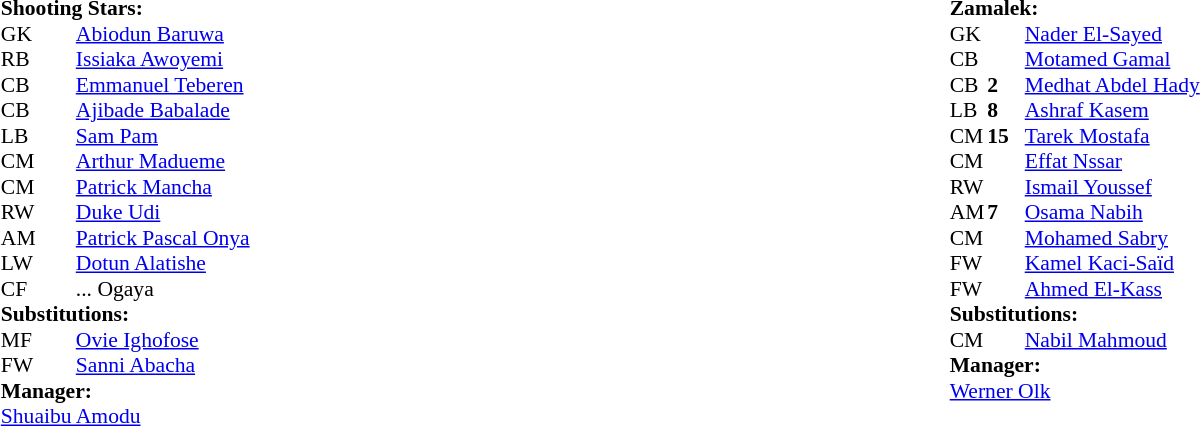<table width="100%">
<tr>
<td valign="top" width="50%"><br><table style="font-size: 90%" cellspacing="0" cellpadding="0" align=center>
<tr>
<td colspan=4><strong>Shooting Stars:</strong></td>
</tr>
<tr>
<th width="25"></th>
<th width="25"></th>
</tr>
<tr>
<td>GK</td>
<td><strong></strong></td>
<td> <a href='#'>Abiodun Baruwa</a></td>
</tr>
<tr>
<td>RB</td>
<td><strong></strong></td>
<td> <a href='#'>Issiaka Awoyemi</a></td>
</tr>
<tr>
<td>CB</td>
<td><strong></strong></td>
<td> <a href='#'>Emmanuel Teberen</a></td>
</tr>
<tr>
<td>CB</td>
<td><strong></strong></td>
<td> <a href='#'>Ajibade Babalade</a></td>
<td></td>
<td></td>
</tr>
<tr>
<td>LB</td>
<td><strong></strong></td>
<td> <a href='#'>Sam Pam</a></td>
</tr>
<tr>
<td>CM</td>
<td><strong></strong></td>
<td> <a href='#'>Arthur Madueme</a></td>
</tr>
<tr>
<td>CM</td>
<td><strong></strong></td>
<td> <a href='#'>Patrick Mancha</a></td>
</tr>
<tr>
<td>RW</td>
<td><strong></strong></td>
<td> <a href='#'>Duke Udi</a></td>
</tr>
<tr>
<td>AM</td>
<td><strong></strong></td>
<td> <a href='#'>Patrick Pascal Onya</a></td>
</tr>
<tr>
<td>LW</td>
<td><strong></strong></td>
<td> <a href='#'>Dotun Alatishe</a></td>
<td></td>
<td></td>
</tr>
<tr>
<td>CF</td>
<td><strong></strong></td>
<td> ... Ogaya</td>
</tr>
<tr>
<td colspan=3><strong>Substitutions:</strong></td>
</tr>
<tr>
<td>MF</td>
<td><strong></strong></td>
<td> <a href='#'>Ovie Ighofose</a></td>
<td></td>
<td></td>
</tr>
<tr>
<td>FW</td>
<td><strong></strong></td>
<td> <a href='#'>Sanni Abacha</a></td>
<td></td>
<td></td>
</tr>
<tr>
<td colspan=3><strong>Manager:</strong></td>
</tr>
<tr>
<td colspan=3> <a href='#'>Shuaibu Amodu</a></td>
</tr>
</table>
</td>
<td valign="top"></td>
<td valign="top" width="50%"><br><table style="font-size: 90%" cellspacing="0" cellpadding="0" align="center">
<tr>
<td colspan=4><strong>Zamalek:</strong></td>
</tr>
<tr>
<th width=25></th>
<th width=25></th>
</tr>
<tr>
<td>GK</td>
<td><strong></strong></td>
<td> <a href='#'>Nader El-Sayed</a></td>
</tr>
<tr>
<td>CB</td>
<td><strong></strong></td>
<td> <a href='#'>Motamed Gamal</a></td>
</tr>
<tr>
<td>CB</td>
<td><strong>2</strong></td>
<td> <a href='#'>Medhat Abdel Hady</a></td>
</tr>
<tr>
<td>LB</td>
<td><strong>8</strong></td>
<td> <a href='#'>Ashraf Kasem</a></td>
</tr>
<tr>
<td>CM</td>
<td><strong>15</strong></td>
<td> <a href='#'>Tarek Mostafa</a></td>
</tr>
<tr>
<td>CM</td>
<td><strong></strong></td>
<td> <a href='#'>Effat Nssar</a></td>
</tr>
<tr>
<td>RW</td>
<td><strong></strong></td>
<td> <a href='#'>Ismail Youssef</a></td>
</tr>
<tr>
<td>AM</td>
<td><strong>7</strong></td>
<td> <a href='#'>Osama Nabih</a></td>
</tr>
<tr>
<td>CM</td>
<td><strong></strong></td>
<td> <a href='#'>Mohamed Sabry</a></td>
<td></td>
<td></td>
</tr>
<tr>
<td>FW</td>
<td><strong></strong></td>
<td> <a href='#'>Kamel Kaci-Saïd</a></td>
</tr>
<tr>
<td>FW</td>
<td><strong></strong></td>
<td> <a href='#'>Ahmed El-Kass</a></td>
</tr>
<tr>
<td colspan=3><strong>Substitutions:</strong></td>
</tr>
<tr>
<td>CM</td>
<td><strong></strong></td>
<td> <a href='#'>Nabil Mahmoud</a></td>
<td></td>
<td></td>
</tr>
<tr>
<td colspan=3><strong>Manager:</strong></td>
</tr>
<tr>
<td colspan=3> <a href='#'>Werner Olk</a></td>
</tr>
</table>
</td>
</tr>
</table>
